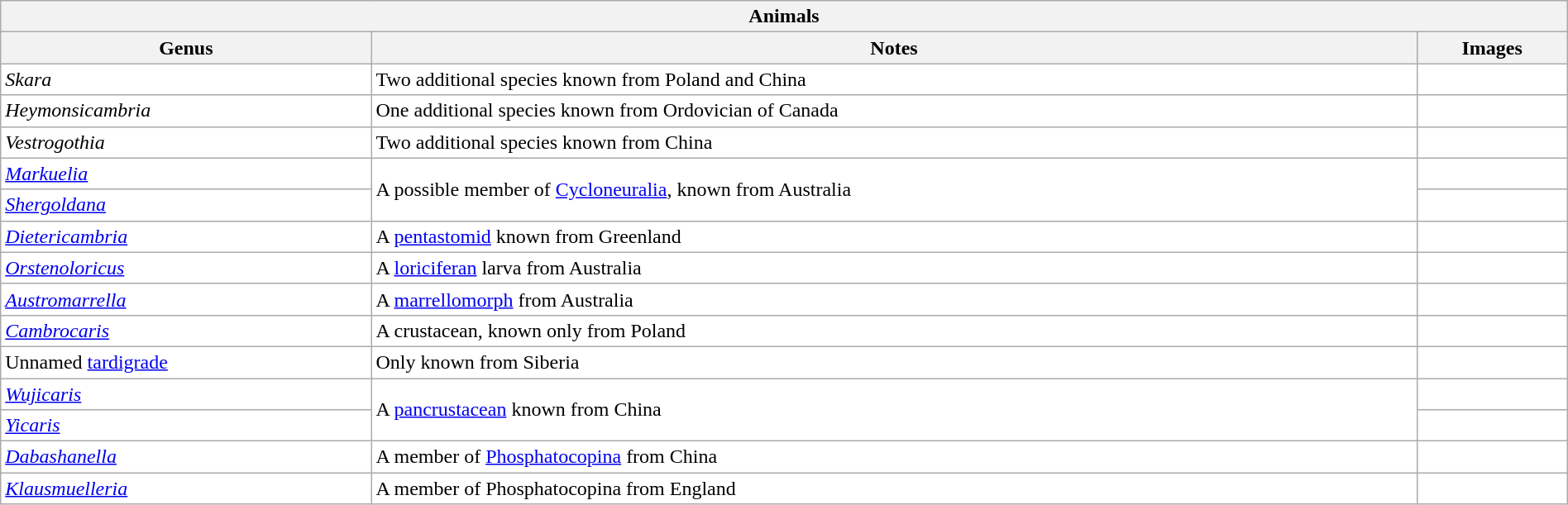<table class="wikitable sortable" style="background:white; width:100%;">
<tr>
<th colspan="4" align="center">Animals</th>
</tr>
<tr>
<th>Genus</th>
<th>Notes</th>
<th>Images</th>
</tr>
<tr>
<td><em>Skara</em></td>
<td>Two additional species known from Poland and China</td>
<td></td>
</tr>
<tr>
<td><em>Heymonsicambria</em></td>
<td>One additional species known from Ordovician of Canada</td>
<td></td>
</tr>
<tr>
<td><em>Vestrogothia</em></td>
<td>Two additional species known from China</td>
<td></td>
</tr>
<tr>
<td><em><a href='#'>Markuelia</a></em></td>
<td rowspan="2">A possible member of <a href='#'>Cycloneuralia</a>, known from Australia</td>
<td></td>
</tr>
<tr>
<td><em><a href='#'>Shergoldana</a></em></td>
<td></td>
</tr>
<tr>
<td><em><a href='#'>Dietericambria</a></em></td>
<td>A <a href='#'>pentastomid</a> known from Greenland</td>
</tr>
<tr>
<td><em><a href='#'>Orstenoloricus</a></em></td>
<td>A <a href='#'>loriciferan</a> larva from Australia</td>
<td></td>
</tr>
<tr>
<td><em><a href='#'>Austromarrella</a></em></td>
<td>A <a href='#'>marrellomorph</a> from Australia</td>
<td></td>
</tr>
<tr>
<td><em><a href='#'>Cambrocaris</a></em></td>
<td>A crustacean, known only from Poland</td>
<td></td>
</tr>
<tr>
<td>Unnamed <a href='#'>tardigrade</a></td>
<td>Only known from Siberia</td>
<td></td>
</tr>
<tr>
<td><em><a href='#'>Wujicaris</a></em></td>
<td rowspan="2">A <a href='#'>pancrustacean</a> known from China</td>
<td></td>
</tr>
<tr>
<td><em><a href='#'>Yicaris</a></em></td>
<td></td>
</tr>
<tr>
<td><em><a href='#'>Dabashanella</a></em></td>
<td>A member of <a href='#'>Phosphatocopina</a> from China</td>
<td></td>
</tr>
<tr>
<td><em><a href='#'>Klausmuelleria</a></em></td>
<td>A member of Phosphatocopina from England</td>
<td></td>
</tr>
</table>
